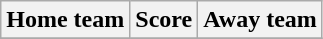<table class="wikitable" style="text-align: center">
<tr>
<th>Home team</th>
<th>Score</th>
<th>Away team</th>
</tr>
<tr>
</tr>
</table>
